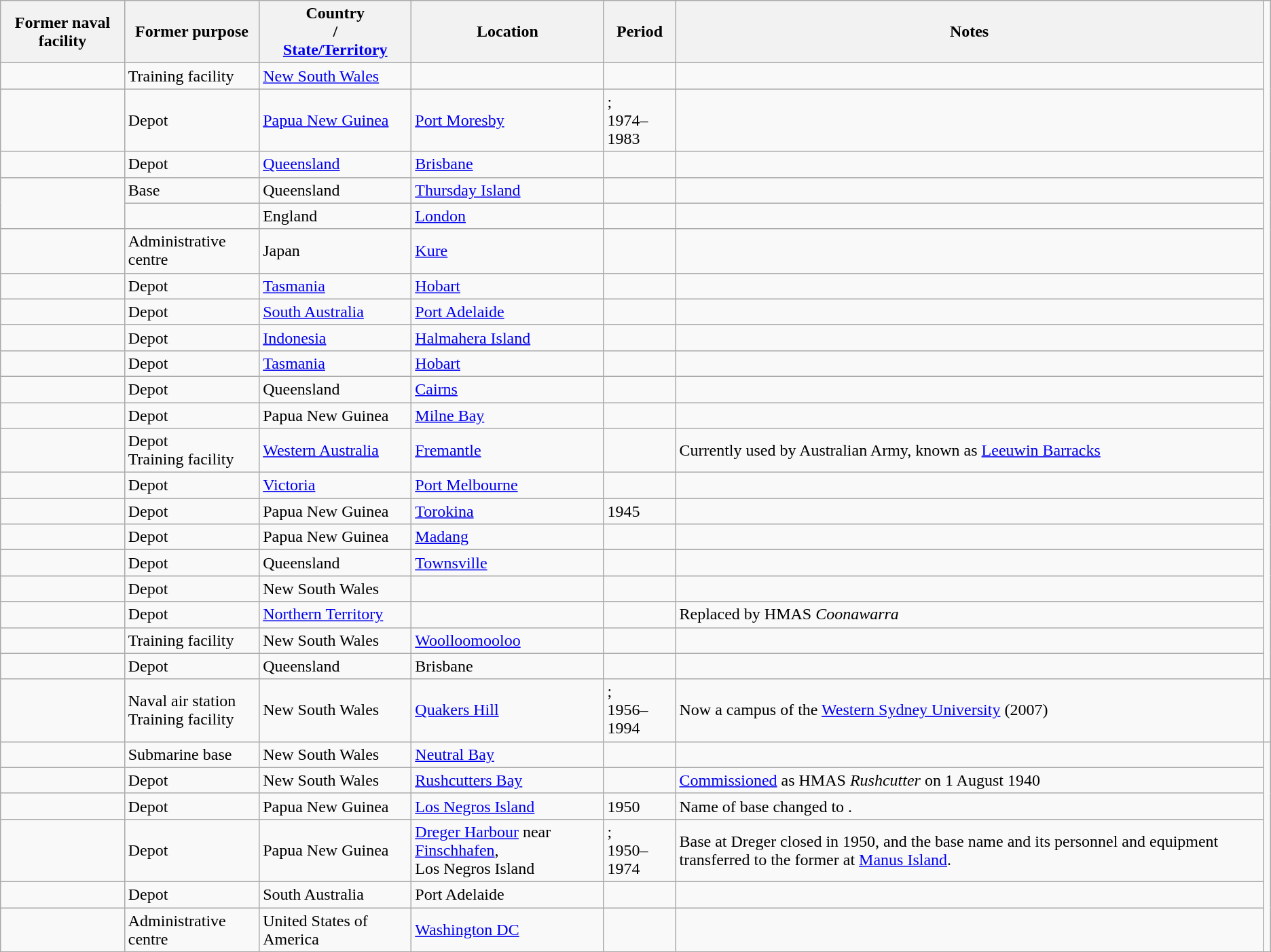<table class="wikitable sortable">
<tr>
<th>Former naval facility</th>
<th>Former purpose</th>
<th>Country <br>/<br><a href='#'>State/Territory</a></th>
<th>Location</th>
<th>Period</th>
<th>Notes</th>
</tr>
<tr>
<td></td>
<td>Training facility</td>
<td><a href='#'>New South Wales</a></td>
<td></td>
<td></td>
<td></td>
</tr>
<tr>
<td></td>
<td>Depot</td>
<td><a href='#'>Papua New Guinea</a></td>
<td><a href='#'>Port Moresby</a></td>
<td>;<br>1974–1983</td>
<td></td>
</tr>
<tr>
<td></td>
<td>Depot</td>
<td><a href='#'>Queensland</a></td>
<td><a href='#'>Brisbane</a></td>
<td></td>
<td></td>
</tr>
<tr>
<td rowspan=2></td>
<td>Base</td>
<td>Queensland</td>
<td><a href='#'>Thursday Island</a></td>
<td></td>
<td></td>
</tr>
<tr>
<td></td>
<td>England</td>
<td><a href='#'>London</a></td>
<td></td>
<td></td>
</tr>
<tr>
<td></td>
<td>Administrative centre</td>
<td>Japan</td>
<td><a href='#'>Kure</a></td>
<td></td>
<td></td>
</tr>
<tr>
<td></td>
<td>Depot</td>
<td><a href='#'>Tasmania</a></td>
<td><a href='#'>Hobart</a></td>
<td></td>
<td></td>
</tr>
<tr>
<td></td>
<td>Depot</td>
<td><a href='#'>South Australia</a></td>
<td><a href='#'>Port Adelaide</a></td>
<td></td>
<td></td>
</tr>
<tr>
<td></td>
<td>Depot</td>
<td><a href='#'>Indonesia</a></td>
<td><a href='#'>Halmahera Island</a></td>
<td></td>
<td></td>
</tr>
<tr>
<td></td>
<td>Depot</td>
<td><a href='#'>Tasmania</a></td>
<td><a href='#'>Hobart</a></td>
<td></td>
<td></td>
</tr>
<tr>
<td></td>
<td>Depot</td>
<td>Queensland</td>
<td><a href='#'>Cairns</a></td>
<td></td>
<td></td>
</tr>
<tr>
<td></td>
<td>Depot</td>
<td>Papua New Guinea</td>
<td><a href='#'>Milne Bay</a></td>
<td></td>
<td></td>
</tr>
<tr>
<td></td>
<td>Depot<br>Training facility</td>
<td><a href='#'>Western Australia</a></td>
<td><a href='#'>Fremantle</a></td>
<td></td>
<td>Currently used by Australian Army, known as <a href='#'>Leeuwin Barracks</a></td>
</tr>
<tr>
<td></td>
<td>Depot</td>
<td><a href='#'>Victoria</a></td>
<td><a href='#'>Port Melbourne</a></td>
<td></td>
<td></td>
</tr>
<tr>
<td></td>
<td>Depot</td>
<td>Papua New Guinea</td>
<td><a href='#'>Torokina</a></td>
<td>1945</td>
<td></td>
</tr>
<tr>
<td></td>
<td>Depot</td>
<td>Papua New Guinea</td>
<td><a href='#'>Madang</a></td>
<td></td>
<td></td>
</tr>
<tr>
<td></td>
<td>Depot</td>
<td>Queensland</td>
<td><a href='#'>Townsville</a></td>
<td></td>
<td></td>
</tr>
<tr>
<td></td>
<td>Depot</td>
<td>New South Wales</td>
<td></td>
<td></td>
<td></td>
</tr>
<tr>
<td></td>
<td>Depot</td>
<td><a href='#'>Northern Territory</a></td>
<td></td>
<td></td>
<td>Replaced by HMAS <em>Coonawarra</em></td>
</tr>
<tr>
<td></td>
<td>Training facility</td>
<td>New South Wales</td>
<td><a href='#'>Woolloomooloo</a></td>
<td></td>
<td></td>
</tr>
<tr>
<td></td>
<td>Depot</td>
<td>Queensland</td>
<td>Brisbane</td>
<td></td>
<td></td>
</tr>
<tr>
<td></td>
<td>Naval air station<br>Training facility</td>
<td>New South Wales</td>
<td><a href='#'>Quakers Hill</a></td>
<td>;<br>1956–1994</td>
<td>Now a campus of the <a href='#'>Western Sydney University</a> (2007)</td>
<td></td>
</tr>
<tr>
<td></td>
<td>Submarine base</td>
<td>New South Wales</td>
<td><a href='#'>Neutral Bay</a></td>
<td></td>
<td></td>
</tr>
<tr>
<td></td>
<td>Depot</td>
<td>New South Wales</td>
<td><a href='#'>Rushcutters Bay</a></td>
<td></td>
<td><a href='#'>Commissioned</a> as HMAS <em>Rushcutter</em> on 1 August 1940</td>
</tr>
<tr>
<td></td>
<td>Depot</td>
<td>Papua New Guinea</td>
<td><a href='#'>Los Negros Island</a></td>
<td>1950</td>
<td>Name of base changed to .</td>
</tr>
<tr>
<td></td>
<td>Depot</td>
<td>Papua New Guinea</td>
<td><a href='#'>Dreger Harbour</a> near <a href='#'>Finschhafen</a>,<br>Los Negros Island</td>
<td>;<br>1950–1974</td>
<td>Base at Dreger closed in 1950, and the base name and its personnel and equipment transferred to the former  at <a href='#'>Manus Island</a>.</td>
</tr>
<tr>
<td></td>
<td>Depot</td>
<td>South Australia</td>
<td>Port Adelaide</td>
<td></td>
<td></td>
</tr>
<tr>
<td></td>
<td>Administrative centre</td>
<td>United States of America</td>
<td><a href='#'>Washington DC</a></td>
<td></td>
<td></td>
</tr>
<tr>
</tr>
</table>
